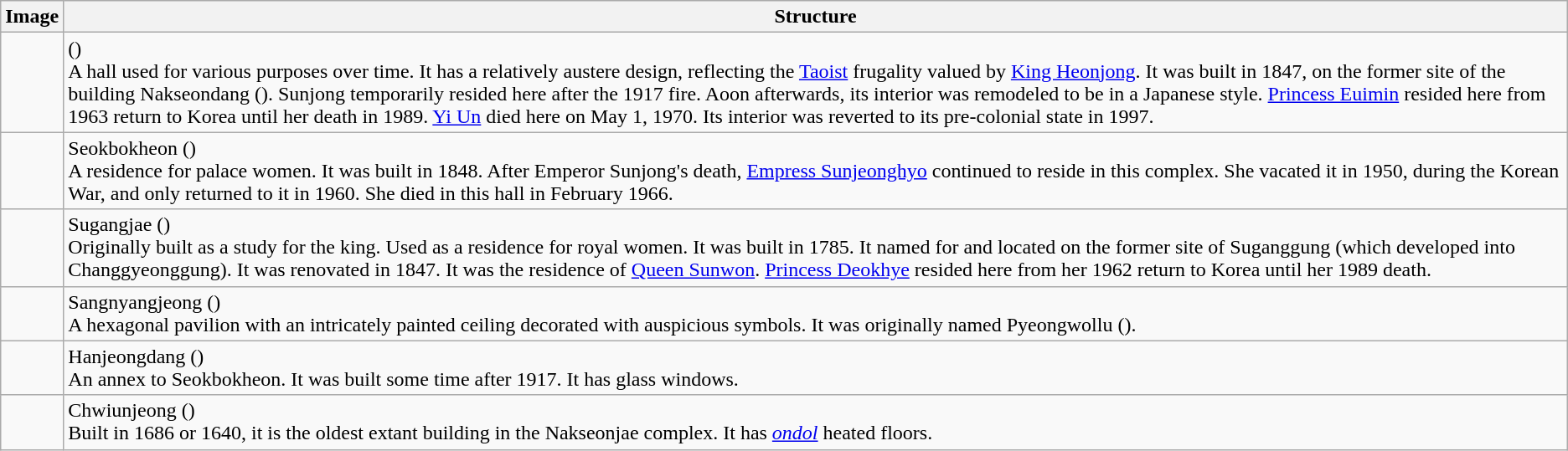<table class="wikitable">
<tr>
<th>Image</th>
<th>Structure</th>
</tr>
<tr>
<td></td>
<td> ()<br>A hall used for various purposes over time. It has a relatively austere design, reflecting the <a href='#'>Taoist</a> frugality valued by <a href='#'>King Heonjong</a>. It was built in 1847, on the former site of the building Nakseondang (). Sunjong temporarily resided here after the 1917 fire. Aoon afterwards, its interior was remodeled to be in a Japanese style. <a href='#'>Princess Euimin</a> resided here from 1963 return to Korea until her death in 1989. <a href='#'>Yi Un</a> died here on May 1, 1970. Its interior was reverted to its pre-colonial state in 1997.</td>
</tr>
<tr>
<td></td>
<td>Seokbokheon ()<br>A residence for palace women. It was built in 1848. After Emperor Sunjong's death, <a href='#'>Empress Sunjeonghyo</a> continued to reside in this complex. She vacated it in 1950, during the Korean War, and only returned to it in 1960. She died in this hall in February 1966.</td>
</tr>
<tr>
<td></td>
<td>Sugangjae ()<br>Originally built as a study for the king. Used as a residence for royal women. It was built in 1785. It named for and located on the former site of Suganggung (which developed into Changgyeonggung). It was renovated in 1847. It was the residence of <a href='#'>Queen Sunwon</a>. <a href='#'>Princess Deokhye</a> resided here from her 1962 return to Korea until her 1989 death.</td>
</tr>
<tr>
<td></td>
<td>Sangnyangjeong ()<br>A hexagonal pavilion with an intricately painted ceiling decorated with auspicious symbols. It was originally named Pyeongwollu ().</td>
</tr>
<tr>
<td></td>
<td>Hanjeongdang ()<br>An annex to Seokbokheon. It was built some time after 1917. It has glass windows.</td>
</tr>
<tr>
<td></td>
<td>Chwiunjeong ()<br>Built in 1686 or 1640, it is the oldest extant building in the Nakseonjae complex. It has <em><a href='#'>ondol</a></em> heated floors.</td>
</tr>
</table>
